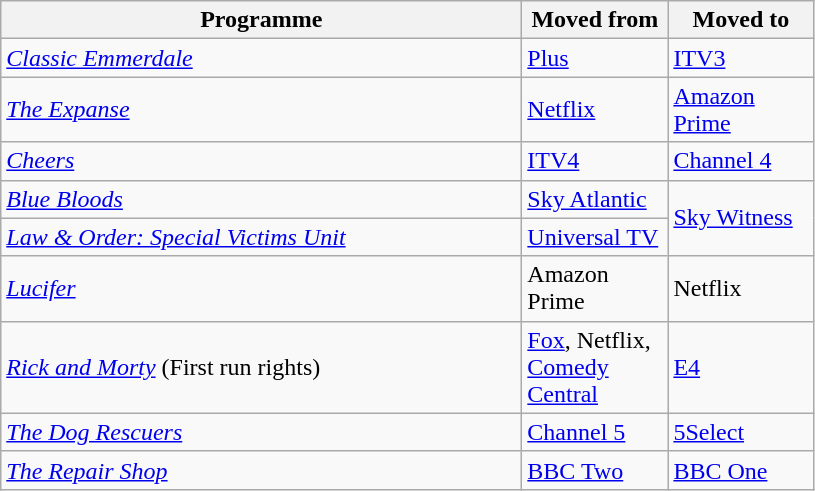<table class="wikitable">
<tr>
<th width=340>Programme</th>
<th width=90>Moved from</th>
<th width=90>Moved to</th>
</tr>
<tr>
<td><em><a href='#'>Classic Emmerdale</a></em></td>
<td><a href='#'>Plus</a></td>
<td><a href='#'>ITV3</a></td>
</tr>
<tr>
<td><em><a href='#'>The Expanse</a></em></td>
<td><a href='#'>Netflix</a></td>
<td><a href='#'>Amazon Prime</a></td>
</tr>
<tr>
<td><em><a href='#'>Cheers</a></em></td>
<td><a href='#'>ITV4</a></td>
<td><a href='#'>Channel 4</a></td>
</tr>
<tr>
<td><em><a href='#'>Blue Bloods</a></em></td>
<td><a href='#'>Sky Atlantic</a></td>
<td rowspan=2><a href='#'>Sky Witness</a></td>
</tr>
<tr>
<td><em><a href='#'>Law & Order: Special Victims Unit</a></em></td>
<td><a href='#'>Universal TV</a></td>
</tr>
<tr>
<td><em><a href='#'>Lucifer</a></em></td>
<td>Amazon Prime</td>
<td>Netflix</td>
</tr>
<tr>
<td><em><a href='#'>Rick and Morty</a></em> (First run rights)</td>
<td><a href='#'>Fox</a>, Netflix, <a href='#'>Comedy Central</a></td>
<td><a href='#'>E4</a></td>
</tr>
<tr>
<td><em><a href='#'>The Dog Rescuers</a></em></td>
<td><a href='#'>Channel 5</a></td>
<td><a href='#'>5Select</a></td>
</tr>
<tr>
<td><em><a href='#'>The Repair Shop</a></em></td>
<td><a href='#'>BBC Two</a></td>
<td><a href='#'>BBC One</a></td>
</tr>
</table>
